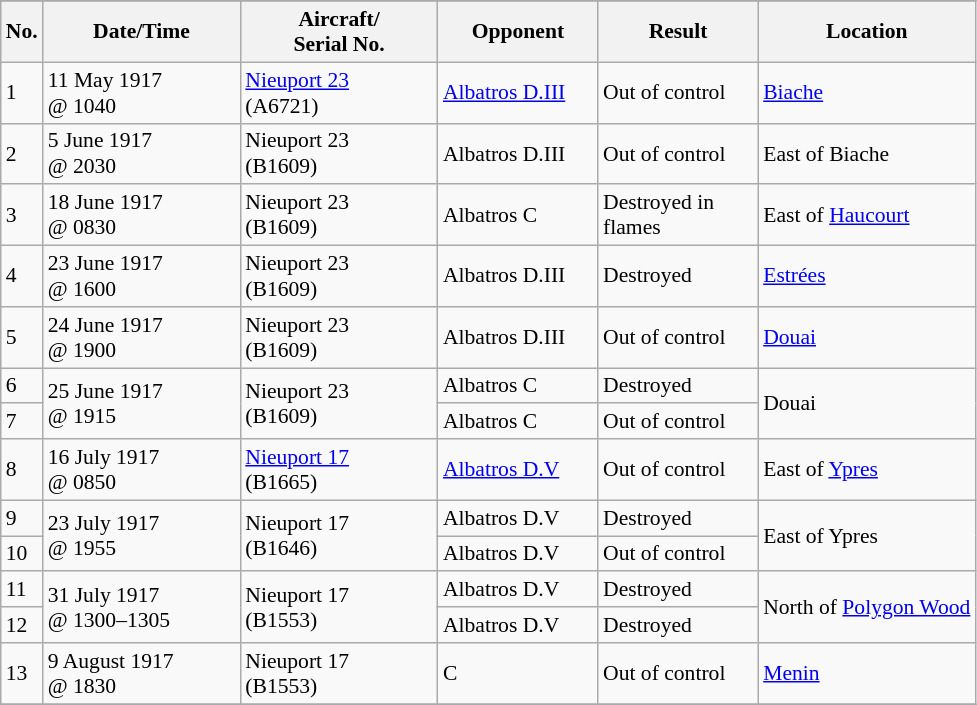<table class="wikitable" style="font-size:90%;">
<tr>
</tr>
<tr>
<th>No.</th>
<th width="125">Date/Time</th>
<th width="125">Aircraft/<br>Serial No.</th>
<th width="100">Opponent</th>
<th width="100">Result</th>
<th>Location</th>
</tr>
<tr>
<td>1</td>
<td>11 May 1917<br>@ 1040</td>
<td><a href='#'>Nieuport 23</a><br>(A6721)</td>
<td><a href='#'>Albatros D.III</a></td>
<td>Out of control</td>
<td><a href='#'>Biache</a></td>
</tr>
<tr>
<td>2</td>
<td>5 June 1917<br>@ 2030</td>
<td>Nieuport 23<br>(B1609)</td>
<td>Albatros D.III</td>
<td>Out of control</td>
<td>East of Biache</td>
</tr>
<tr>
<td>3</td>
<td>18 June 1917<br>@ 0830</td>
<td>Nieuport 23<br>(B1609)</td>
<td>Albatros C</td>
<td>Destroyed in flames</td>
<td>East of <a href='#'>Haucourt</a></td>
</tr>
<tr>
<td>4</td>
<td>23 June 1917<br>@ 1600</td>
<td>Nieuport 23<br>(B1609)</td>
<td>Albatros D.III</td>
<td>Destroyed</td>
<td><a href='#'>Estrées</a></td>
</tr>
<tr>
<td>5</td>
<td>24 June 1917<br>@ 1900</td>
<td>Nieuport 23<br>(B1609)</td>
<td>Albatros D.III</td>
<td>Out of control</td>
<td><a href='#'>Douai</a></td>
</tr>
<tr>
<td>6</td>
<td rowspan="2">25 June 1917<br>@ 1915</td>
<td rowspan="2">Nieuport 23<br>(B1609)</td>
<td>Albatros C</td>
<td>Destroyed</td>
<td rowspan="2">Douai</td>
</tr>
<tr>
<td>7</td>
<td>Albatros C</td>
<td>Out of control</td>
</tr>
<tr>
<td>8</td>
<td>16 July 1917<br>@ 0850</td>
<td><a href='#'>Nieuport 17</a><br>(B1665)</td>
<td><a href='#'>Albatros D.V</a></td>
<td>Out of control</td>
<td>East of <a href='#'>Ypres</a></td>
</tr>
<tr>
<td>9</td>
<td rowspan="2">23 July 1917<br>@ 1955</td>
<td rowspan="2">Nieuport 17<br>(B1646)</td>
<td>Albatros D.V</td>
<td>Destroyed</td>
<td rowspan="2">East of Ypres</td>
</tr>
<tr>
<td>10</td>
<td>Albatros D.V</td>
<td>Out of control</td>
</tr>
<tr>
<td>11</td>
<td rowspan="2">31 July 1917<br>@ 1300–1305</td>
<td rowspan="2">Nieuport 17<br>(B1553)</td>
<td>Albatros D.V</td>
<td>Destroyed</td>
<td rowspan="2">North of <a href='#'>Polygon Wood</a></td>
</tr>
<tr>
<td>12</td>
<td>Albatros D.V</td>
<td>Destroyed</td>
</tr>
<tr>
<td>13</td>
<td>9 August 1917<br>@ 1830</td>
<td>Nieuport 17<br>(B1553)</td>
<td>C</td>
<td>Out of control</td>
<td><a href='#'>Menin</a></td>
</tr>
<tr>
</tr>
</table>
